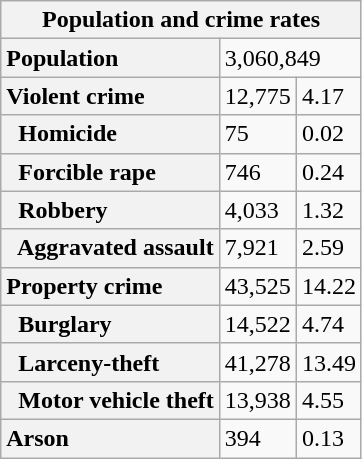<table class="wikitable collapsible collapsed">
<tr>
<th colspan="3">Population and crime rates</th>
</tr>
<tr>
<th scope="row" style="text-align: left;">Population</th>
<td colspan="2">3,060,849</td>
</tr>
<tr>
<th scope="row" style="text-align: left;">Violent crime</th>
<td>12,775</td>
<td>4.17</td>
</tr>
<tr>
<th scope="row" style="text-align: left;">  Homicide</th>
<td>75</td>
<td>0.02</td>
</tr>
<tr>
<th scope="row" style="text-align: left;">  Forcible rape</th>
<td>746</td>
<td>0.24</td>
</tr>
<tr>
<th scope="row" style="text-align: left;">  Robbery</th>
<td>4,033</td>
<td>1.32</td>
</tr>
<tr>
<th scope="row" style="text-align: left;">  Aggravated assault</th>
<td>7,921</td>
<td>2.59</td>
</tr>
<tr>
<th scope="row" style="text-align: left;">Property crime</th>
<td>43,525</td>
<td>14.22</td>
</tr>
<tr>
<th scope="row" style="text-align: left;">  Burglary</th>
<td>14,522</td>
<td>4.74</td>
</tr>
<tr>
<th scope="row" style="text-align: left;">  Larceny-theft</th>
<td>41,278</td>
<td>13.49</td>
</tr>
<tr>
<th scope="row" style="text-align: left;">  Motor vehicle theft</th>
<td>13,938</td>
<td>4.55</td>
</tr>
<tr>
<th scope="row" style="text-align: left;">Arson</th>
<td>394</td>
<td>0.13</td>
</tr>
</table>
